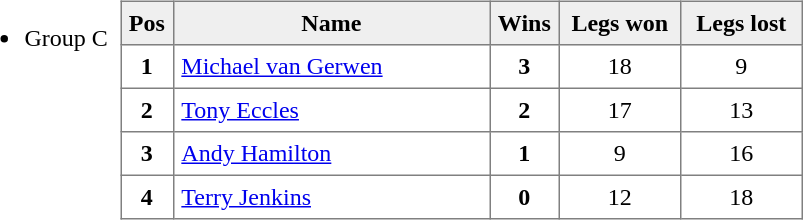<table>
<tr style="vertical-align: top;">
<td><br><ul><li>Group C</li></ul></td>
<td></td>
<td><br><table style=border-collapse:collapse border=1 cellspacing=0 cellpadding=5>
<tr style="text-align:center; background:#efefef;">
<th width=20>Pos</th>
<th width=200>Name</th>
<th width=20><strong>Wins</strong></th>
<th width=70>Legs won</th>
<th width=70>Legs lost</th>
</tr>
<tr align=center>
<td><strong>1</strong></td>
<td style="text-align:left;"> <a href='#'>Michael van Gerwen</a></td>
<td><strong>3</strong></td>
<td>18</td>
<td>9</td>
</tr>
<tr align=center>
<td><strong>2</strong></td>
<td style="text-align:left;"> <a href='#'>Tony Eccles</a></td>
<td><strong>2</strong></td>
<td>17</td>
<td>13</td>
</tr>
<tr align=center>
<td><strong>3</strong></td>
<td style="text-align:left;"> <a href='#'>Andy Hamilton</a></td>
<td><strong>1</strong></td>
<td>9</td>
<td>16</td>
</tr>
<tr align=center>
<td><strong>4</strong></td>
<td style="text-align:left;"> <a href='#'>Terry Jenkins</a></td>
<td><strong>0</strong></td>
<td>12</td>
<td>18</td>
</tr>
</table>
</td>
</tr>
</table>
